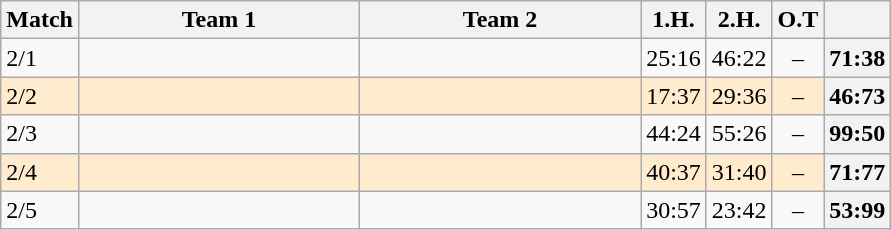<table class="wikitable">
<tr>
<th>Match</th>
<th align="left" width="180">Team 1</th>
<th align="left" width="180">Team 2</th>
<th>1.H.</th>
<th>2.H.</th>
<th>O.T</th>
<th></th>
</tr>
<tr>
<td>2/1</td>
<td></td>
<td></td>
<td>25:16</td>
<td>46:22</td>
<td align="center">–</td>
<th align="center">71:38</th>
</tr>
<tr bgcolor="#FFECCE">
<td>2/2</td>
<td></td>
<td></td>
<td>17:37</td>
<td>29:36</td>
<td align="center">–</td>
<th align="center">46:73</th>
</tr>
<tr>
<td>2/3</td>
<td></td>
<td></td>
<td>44:24</td>
<td>55:26</td>
<td align="center">–</td>
<th align="center">99:50</th>
</tr>
<tr bgcolor="#FFECCE">
<td>2/4</td>
<td></td>
<td></td>
<td>40:37</td>
<td>31:40</td>
<td align="center">–</td>
<th align="center">71:77</th>
</tr>
<tr>
<td>2/5</td>
<td></td>
<td></td>
<td>30:57</td>
<td>23:42</td>
<td align="center">–</td>
<th align="center">53:99</th>
</tr>
</table>
